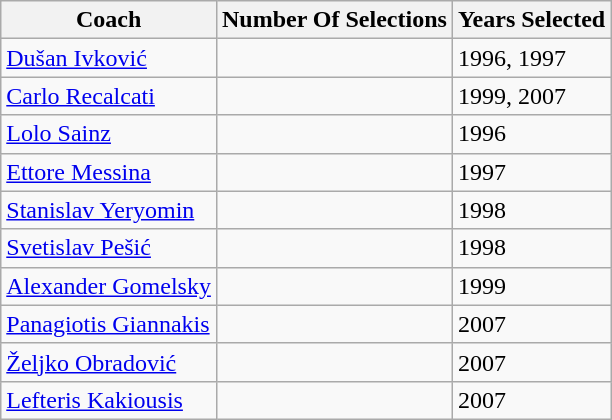<table | class="wikitable sortable">
<tr>
<th>Coach</th>
<th>Number Of Selections</th>
<th>Years Selected</th>
</tr>
<tr>
<td> <a href='#'>Dušan Ivković</a></td>
<td></td>
<td>1996, 1997</td>
</tr>
<tr>
<td> <a href='#'>Carlo Recalcati</a></td>
<td></td>
<td>1999, 2007</td>
</tr>
<tr>
<td> <a href='#'>Lolo Sainz</a></td>
<td></td>
<td>1996</td>
</tr>
<tr>
<td> <a href='#'>Ettore Messina</a></td>
<td></td>
<td>1997</td>
</tr>
<tr>
<td> <a href='#'>Stanislav Yeryomin</a></td>
<td></td>
<td>1998</td>
</tr>
<tr>
<td> <a href='#'>Svetislav Pešić</a></td>
<td></td>
<td>1998</td>
</tr>
<tr>
<td> <a href='#'>Alexander Gomelsky</a></td>
<td></td>
<td>1999</td>
</tr>
<tr>
<td> <a href='#'>Panagiotis Giannakis</a></td>
<td></td>
<td>2007</td>
</tr>
<tr>
<td> <a href='#'>Željko Obradović</a></td>
<td></td>
<td>2007</td>
</tr>
<tr>
<td> <a href='#'>Lefteris Kakiousis</a></td>
<td></td>
<td>2007</td>
</tr>
</table>
